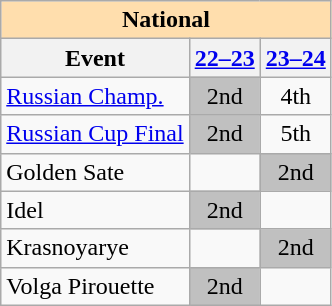<table class="wikitable" style="text-align:center">
<tr>
<th style="background-color: #ffdead; " colspan=3 align=center>National</th>
</tr>
<tr>
<th>Event</th>
<th><a href='#'>22–23</a></th>
<th><a href='#'>23–24</a></th>
</tr>
<tr>
<td align=left><a href='#'>Russian Champ.</a></td>
<td bgcolor=silver>2nd</td>
<td>4th</td>
</tr>
<tr>
<td align="left"><a href='#'>Russian Cup Final</a></td>
<td bgcolor=silver>2nd</td>
<td>5th</td>
</tr>
<tr>
<td align="left"> Golden Sate</td>
<td></td>
<td bgcolor=silver>2nd</td>
</tr>
<tr>
<td align="left"> Idel</td>
<td bgcolor=silver>2nd</td>
<td></td>
</tr>
<tr>
<td align="left"> Krasnoyarye</td>
<td></td>
<td bgcolor=silver>2nd</td>
</tr>
<tr>
<td align="left"> Volga Pirouette</td>
<td bgcolor=silver>2nd</td>
<td></td>
</tr>
</table>
